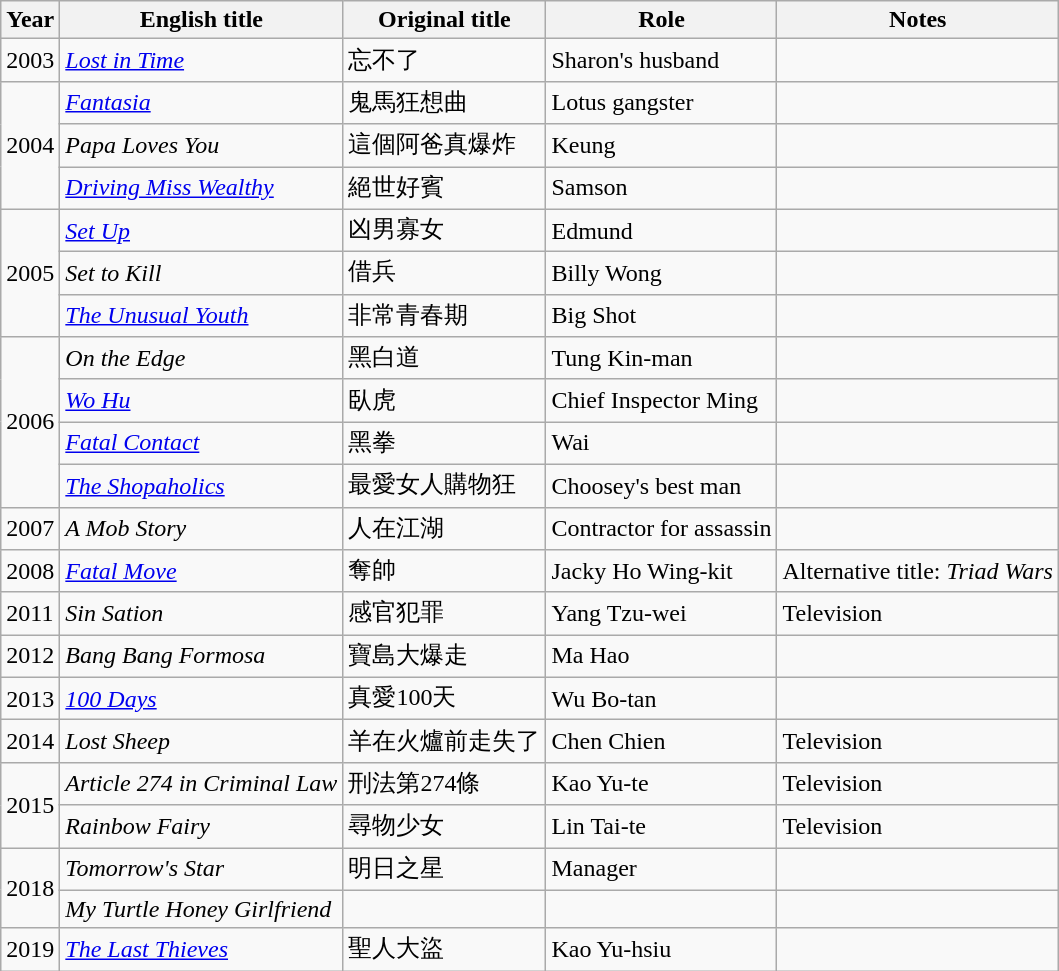<table class="wikitable">
<tr>
<th>Year</th>
<th>English title</th>
<th>Original title</th>
<th>Role</th>
<th>Notes</th>
</tr>
<tr>
<td>2003</td>
<td><em><a href='#'>Lost in Time</a></em></td>
<td>忘不了</td>
<td>Sharon's husband</td>
<td></td>
</tr>
<tr>
<td rowspan="3">2004</td>
<td><em><a href='#'>Fantasia</a></em></td>
<td>鬼馬狂想曲</td>
<td>Lotus gangster</td>
<td></td>
</tr>
<tr>
<td><em>Papa Loves You</em></td>
<td>這個阿爸真爆炸</td>
<td>Keung</td>
<td></td>
</tr>
<tr>
<td><em><a href='#'>Driving Miss Wealthy</a></em></td>
<td>絕世好賓</td>
<td>Samson</td>
<td></td>
</tr>
<tr>
<td rowspan="3">2005</td>
<td><em><a href='#'>Set Up</a></em></td>
<td>凶男寡女</td>
<td>Edmund</td>
<td></td>
</tr>
<tr>
<td><em>Set to Kill</em></td>
<td>借兵</td>
<td>Billy Wong</td>
<td></td>
</tr>
<tr>
<td><em><a href='#'>The Unusual Youth</a></em></td>
<td>非常青春期</td>
<td>Big Shot</td>
<td></td>
</tr>
<tr>
<td rowspan="4">2006</td>
<td><em>On the Edge</em></td>
<td>黑白道</td>
<td>Tung Kin-man</td>
<td></td>
</tr>
<tr>
<td><em><a href='#'>Wo Hu</a></em></td>
<td>臥虎</td>
<td>Chief Inspector Ming</td>
<td></td>
</tr>
<tr>
<td><em><a href='#'>Fatal Contact</a></em></td>
<td>黑拳</td>
<td>Wai</td>
<td></td>
</tr>
<tr>
<td><em><a href='#'>The Shopaholics</a></em></td>
<td>最愛女人購物狂</td>
<td>Choosey's best man</td>
<td></td>
</tr>
<tr>
<td>2007</td>
<td><em>A Mob Story</em></td>
<td>人在江湖</td>
<td>Contractor for assassin</td>
<td></td>
</tr>
<tr>
<td>2008</td>
<td><em><a href='#'>Fatal Move</a></em></td>
<td>奪帥</td>
<td>Jacky Ho Wing-kit</td>
<td>Alternative title: <em>Triad Wars</em></td>
</tr>
<tr>
<td>2011</td>
<td><em>Sin Sation</em></td>
<td>感官犯罪</td>
<td>Yang Tzu-wei</td>
<td>Television</td>
</tr>
<tr>
<td>2012</td>
<td><em>Bang Bang Formosa</em></td>
<td>寶島大爆走</td>
<td>Ma Hao</td>
<td></td>
</tr>
<tr>
<td>2013</td>
<td><em><a href='#'>100 Days</a></em></td>
<td>真愛100天</td>
<td>Wu Bo-tan</td>
<td></td>
</tr>
<tr>
<td>2014</td>
<td><em>Lost Sheep</em></td>
<td>羊在火爐前走失了</td>
<td>Chen Chien</td>
<td>Television</td>
</tr>
<tr>
<td rowspan="2">2015</td>
<td><em>Article 274 in Criminal Law</em></td>
<td>刑法第274條</td>
<td>Kao Yu-te</td>
<td>Television</td>
</tr>
<tr>
<td><em>Rainbow Fairy</em></td>
<td>尋物少女</td>
<td>Lin Tai-te</td>
<td>Television</td>
</tr>
<tr>
<td rowspan="2">2018</td>
<td><em>Tomorrow's Star</em></td>
<td>明日之星</td>
<td>Manager</td>
<td></td>
</tr>
<tr>
<td><em>My Turtle Honey Girlfriend</em></td>
<td></td>
<td></td>
<td></td>
</tr>
<tr>
<td>2019</td>
<td><em><a href='#'>The Last Thieves</a></em></td>
<td>聖人大盜</td>
<td>Kao Yu-hsiu</td>
<td></td>
</tr>
</table>
